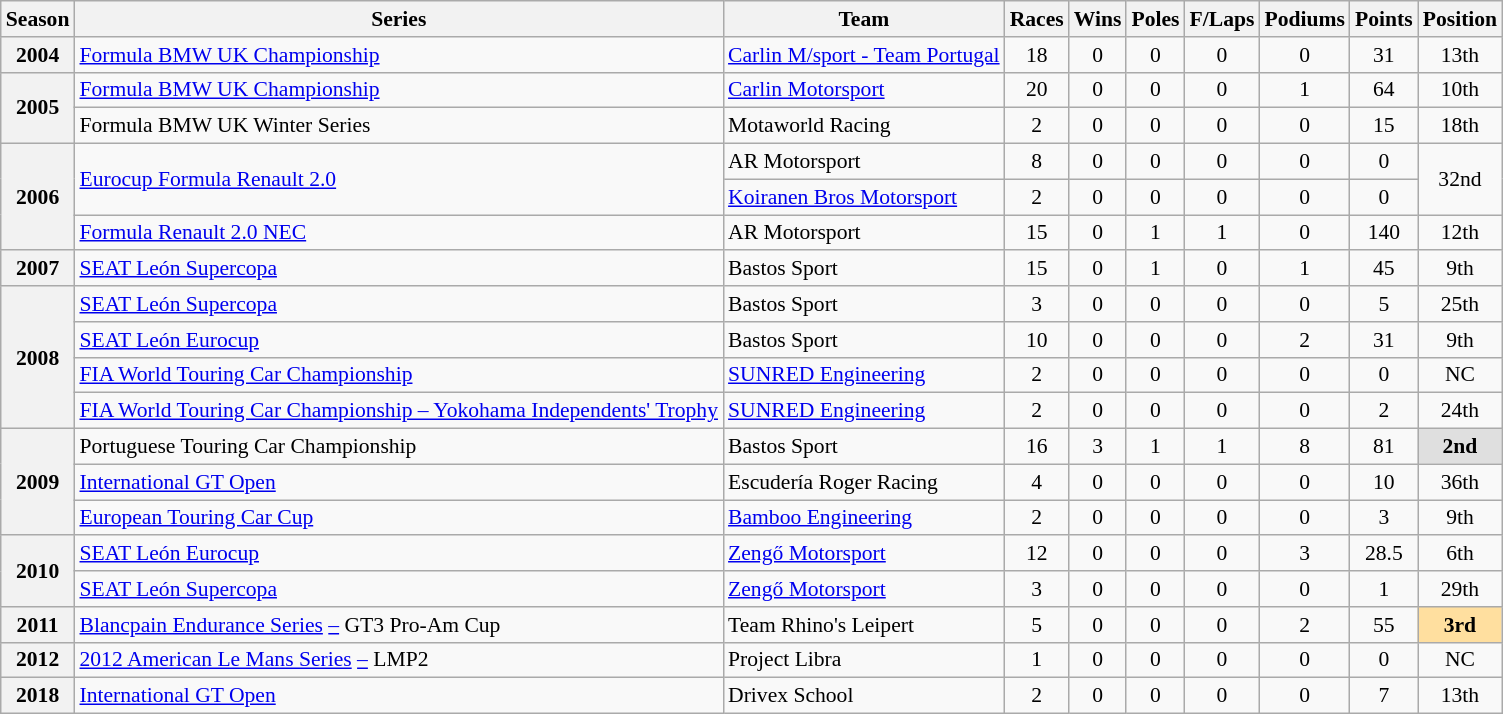<table class="wikitable" style="font-size: 90%; text-align:center">
<tr>
<th>Season</th>
<th>Series</th>
<th>Team</th>
<th>Races</th>
<th>Wins</th>
<th>Poles</th>
<th>F/Laps</th>
<th>Podiums</th>
<th>Points</th>
<th>Position</th>
</tr>
<tr>
<th>2004</th>
<td align="left"><a href='#'>Formula BMW UK Championship</a></td>
<td align="left"><a href='#'>Carlin M/sport - Team Portugal</a></td>
<td>18</td>
<td>0</td>
<td>0</td>
<td>0</td>
<td>0</td>
<td>31</td>
<td>13th</td>
</tr>
<tr>
<th rowspan="2">2005</th>
<td align="left"><a href='#'>Formula BMW UK Championship</a></td>
<td align="left"><a href='#'>Carlin Motorsport</a></td>
<td>20</td>
<td>0</td>
<td>0</td>
<td>0</td>
<td>1</td>
<td>64</td>
<td>10th</td>
</tr>
<tr>
<td align="left">Formula BMW UK Winter Series</td>
<td align="left">Motaworld Racing</td>
<td>2</td>
<td>0</td>
<td>0</td>
<td>0</td>
<td>0</td>
<td>15</td>
<td>18th</td>
</tr>
<tr>
<th rowspan="3">2006</th>
<td rowspan="2" align="left"><a href='#'>Eurocup Formula Renault 2.0</a></td>
<td align="left">AR Motorsport</td>
<td align="center">8</td>
<td>0</td>
<td>0</td>
<td>0</td>
<td>0</td>
<td>0</td>
<td rowspan="2">32nd</td>
</tr>
<tr>
<td align="left"><a href='#'>Koiranen Bros Motorsport</a></td>
<td>2</td>
<td>0</td>
<td>0</td>
<td>0</td>
<td>0</td>
<td>0</td>
</tr>
<tr>
<td align="left"><a href='#'>Formula Renault 2.0 NEC</a></td>
<td align="left">AR Motorsport</td>
<td>15</td>
<td>0</td>
<td>1</td>
<td>1</td>
<td>0</td>
<td>140</td>
<td>12th</td>
</tr>
<tr>
<th>2007</th>
<td align="left"><a href='#'>SEAT León Supercopa</a></td>
<td align="left">Bastos Sport</td>
<td>15</td>
<td>0</td>
<td>1</td>
<td>0</td>
<td>1</td>
<td>45</td>
<td>9th</td>
</tr>
<tr>
<th rowspan="4">2008</th>
<td align="left"><a href='#'>SEAT León Supercopa</a></td>
<td align="left">Bastos Sport</td>
<td>3</td>
<td>0</td>
<td>0</td>
<td>0</td>
<td>0</td>
<td>5</td>
<td>25th</td>
</tr>
<tr>
<td align="left"><a href='#'>SEAT León Eurocup</a></td>
<td align="left">Bastos Sport</td>
<td align="center">10</td>
<td>0</td>
<td>0</td>
<td>0</td>
<td>2</td>
<td>31</td>
<td>9th</td>
</tr>
<tr>
<td align="left"><a href='#'>FIA World Touring Car Championship</a></td>
<td align="left"><a href='#'>SUNRED Engineering</a></td>
<td>2</td>
<td>0</td>
<td>0</td>
<td>0</td>
<td>0</td>
<td>0</td>
<td>NC</td>
</tr>
<tr>
<td align="left"><a href='#'>FIA World Touring Car Championship – Yokohama Independents' Trophy</a></td>
<td align="left"><a href='#'>SUNRED Engineering</a></td>
<td>2</td>
<td>0</td>
<td>0</td>
<td>0</td>
<td>0</td>
<td>2</td>
<td>24th</td>
</tr>
<tr>
<th rowspan="3">2009</th>
<td align="left">Portuguese Touring Car Championship</td>
<td align="left">Bastos Sport</td>
<td>16</td>
<td>3</td>
<td>1</td>
<td>1</td>
<td>8</td>
<td>81</td>
<td style="background:#DFDFDF;"><strong>2nd</strong></td>
</tr>
<tr>
<td align="left"><a href='#'>International GT Open</a></td>
<td align="left">Escudería Roger Racing</td>
<td>4</td>
<td>0</td>
<td>0</td>
<td>0</td>
<td>0</td>
<td>10</td>
<td>36th</td>
</tr>
<tr>
<td align="left"><a href='#'>European Touring Car Cup</a></td>
<td align="left"><a href='#'>Bamboo Engineering</a></td>
<td>2</td>
<td>0</td>
<td>0</td>
<td>0</td>
<td>0</td>
<td>3</td>
<td>9th</td>
</tr>
<tr>
<th rowspan="2">2010</th>
<td align="left"><a href='#'>SEAT León Eurocup</a></td>
<td align="left"><a href='#'>Zengő Motorsport</a></td>
<td>12</td>
<td>0</td>
<td>0</td>
<td>0</td>
<td>3</td>
<td>28.5</td>
<td>6th</td>
</tr>
<tr>
<td align="left"><a href='#'>SEAT León Supercopa</a></td>
<td align="left"><a href='#'>Zengő Motorsport</a></td>
<td>3</td>
<td>0</td>
<td>0</td>
<td>0</td>
<td>0</td>
<td>1</td>
<td>29th</td>
</tr>
<tr>
<th>2011</th>
<td align="left"><a href='#'>Blancpain Endurance Series</a> <a href='#'>–</a> GT3 Pro-Am Cup</td>
<td align="left">Team Rhino's Leipert</td>
<td>5</td>
<td>0</td>
<td>0</td>
<td>0</td>
<td>2</td>
<td>55</td>
<td style="background:#FFDF9F;"><strong>3rd</strong></td>
</tr>
<tr>
<th>2012</th>
<td align="left"><a href='#'>2012 American Le Mans Series</a> <a href='#'>–</a> LMP2</td>
<td align="left">Project Libra</td>
<td>1</td>
<td>0</td>
<td>0</td>
<td>0</td>
<td>0</td>
<td>0</td>
<td>NC</td>
</tr>
<tr>
<th>2018</th>
<td align="left"><a href='#'>International GT Open</a></td>
<td align="left">Drivex School</td>
<td>2</td>
<td>0</td>
<td>0</td>
<td>0</td>
<td>0</td>
<td>7</td>
<td>13th</td>
</tr>
</table>
